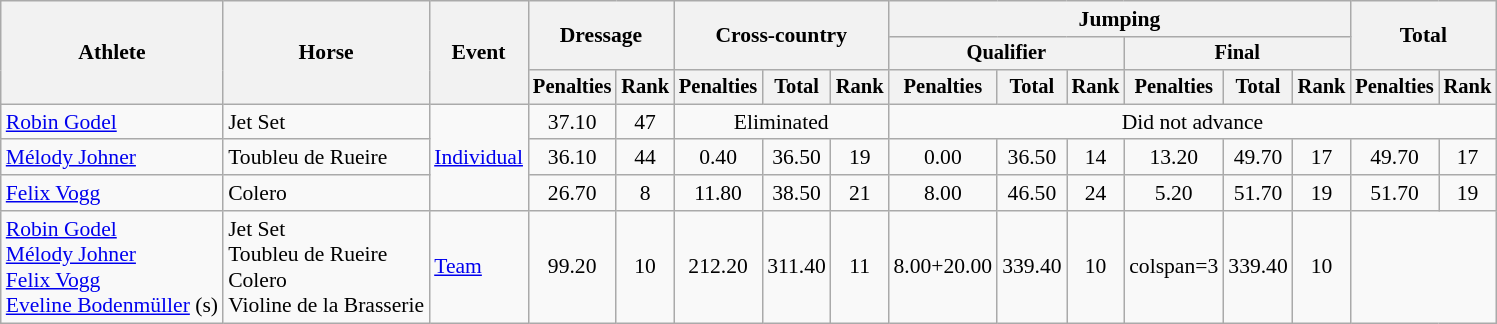<table class=wikitable style="font-size:90%">
<tr>
<th rowspan="3">Athlete</th>
<th rowspan="3">Horse</th>
<th rowspan="3">Event</th>
<th colspan="2" rowspan="2">Dressage</th>
<th colspan="3" rowspan="2">Cross-country</th>
<th colspan="6">Jumping</th>
<th colspan="2" rowspan="2">Total</th>
</tr>
<tr style="font-size:95%">
<th colspan="3">Qualifier</th>
<th colspan="3">Final</th>
</tr>
<tr style="font-size:95%">
<th>Penalties</th>
<th>Rank</th>
<th>Penalties</th>
<th>Total</th>
<th>Rank</th>
<th>Penalties</th>
<th>Total</th>
<th>Rank</th>
<th>Penalties</th>
<th>Total</th>
<th>Rank</th>
<th>Penalties</th>
<th>Rank</th>
</tr>
<tr align=center>
<td align=left><a href='#'>Robin Godel</a></td>
<td align=left>Jet Set</td>
<td rowspan=3 align=left><a href='#'>Individual</a></td>
<td>37.10</td>
<td>47</td>
<td colspan="3">Eliminated</td>
<td colspan="8">Did not advance</td>
</tr>
<tr align=center>
<td align=left><a href='#'>Mélody Johner</a></td>
<td align=left>Toubleu de Rueire</td>
<td>36.10</td>
<td>44</td>
<td>0.40</td>
<td>36.50</td>
<td>19</td>
<td>0.00</td>
<td>36.50</td>
<td>14</td>
<td>13.20</td>
<td>49.70</td>
<td>17</td>
<td>49.70</td>
<td>17</td>
</tr>
<tr align=center>
<td align=left><a href='#'>Felix Vogg</a></td>
<td align=left>Colero</td>
<td>26.70</td>
<td>8</td>
<td>11.80</td>
<td>38.50</td>
<td>21</td>
<td>8.00</td>
<td>46.50</td>
<td>24</td>
<td>5.20</td>
<td>51.70</td>
<td>19</td>
<td>51.70</td>
<td>19</td>
</tr>
<tr align="center">
<td align="left"><a href='#'>Robin Godel</a><br><a href='#'>Mélody Johner</a><br><a href='#'>Felix Vogg</a><br><a href='#'>Eveline Bodenmüller</a> (s)</td>
<td align="left">Jet Set<br>Toubleu de Rueire<br>Colero<br>Violine de la Brasserie</td>
<td align="left"><a href='#'>Team</a></td>
<td>99.20</td>
<td>10</td>
<td>212.20</td>
<td>311.40</td>
<td>11</td>
<td>8.00+20.00</td>
<td>339.40</td>
<td>10</td>
<td>colspan=3 </td>
<td>339.40</td>
<td>10</td>
</tr>
</table>
